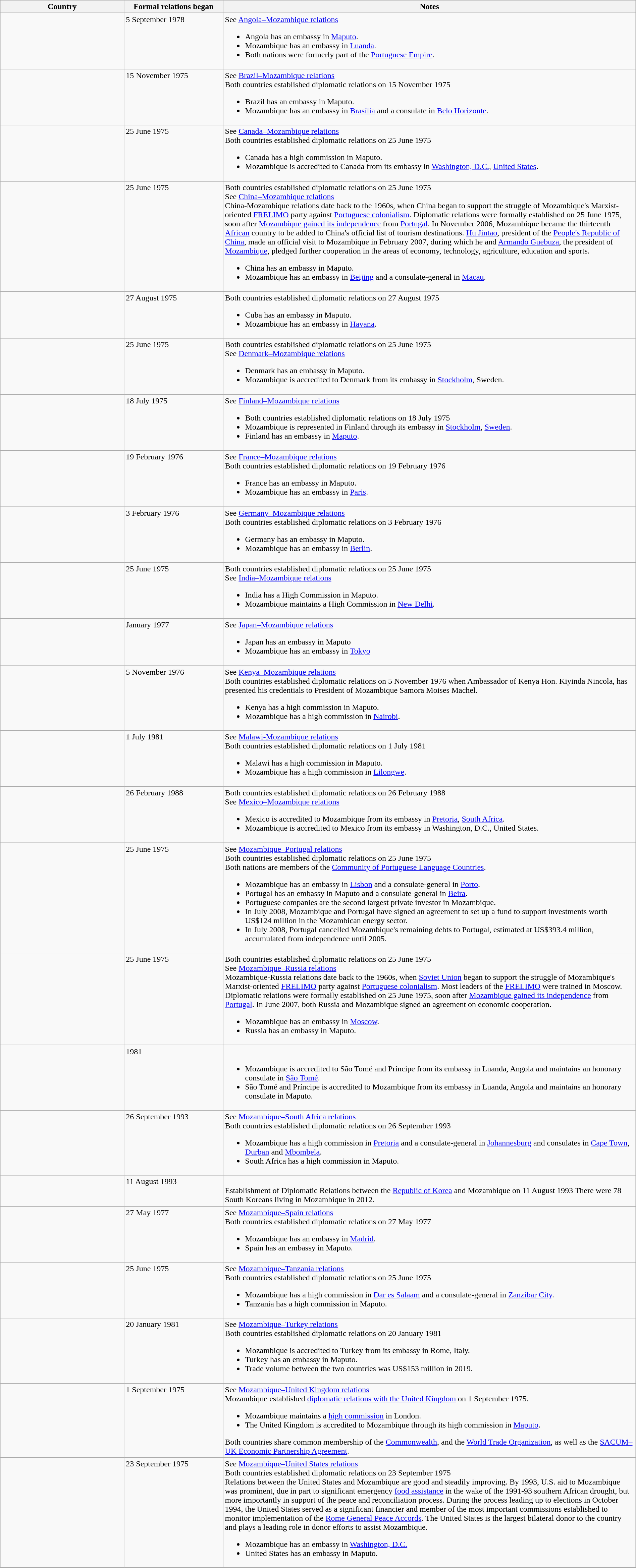<table class="wikitable sortable" border="1" style="width:100%; margin:auto;">
<tr>
<th width="15%">Country</th>
<th width="12%">Formal relations began</th>
<th width="50%">Notes</th>
</tr>
<tr - valign="top">
<td></td>
<td>5 September 1978</td>
<td>See <a href='#'>Angola–Mozambique relations</a><br><ul><li>Angola has an embassy in <a href='#'>Maputo</a>.</li><li>Mozambique has an embassy in <a href='#'>Luanda</a>.</li><li>Both nations were formerly part of the <a href='#'>Portuguese Empire</a>.</li></ul></td>
</tr>
<tr - valign="top">
<td></td>
<td>15 November 1975</td>
<td>See <a href='#'>Brazil–Mozambique relations</a><br>Both countries established diplomatic relations on 15 November 1975<ul><li>Brazil has an embassy in Maputo.</li><li>Mozambique has an embassy in <a href='#'>Brasília</a> and a consulate in <a href='#'>Belo Horizonte</a>.</li></ul></td>
</tr>
<tr - valign="top">
<td></td>
<td>25 June 1975</td>
<td>See <a href='#'>Canada–Mozambique relations</a><br>Both countries established diplomatic relations on 25 June 1975<ul><li>Canada has  a high commission in Maputo.</li><li>Mozambique is accredited to Canada from its embassy in <a href='#'>Washington, D.C.</a>, <a href='#'>United States</a>.</li></ul></td>
</tr>
<tr - valign="top">
<td></td>
<td>25 June 1975</td>
<td>Both countries established diplomatic relations on 25 June 1975<br>See <a href='#'>China–Mozambique relations</a><br>China-Mozambique relations date back to the 1960s, when China began to support the struggle of Mozambique's Marxist-oriented <a href='#'>FRELIMO</a> party against <a href='#'>Portuguese colonialism</a>. Diplomatic relations were formally established on 25 June 1975, soon after <a href='#'>Mozambique gained its independence</a> from <a href='#'>Portugal</a>. In November 2006, Mozambique became the thirteenth <a href='#'>African</a> country to be added to China's official list of tourism destinations. <a href='#'>Hu Jintao</a>, president of the <a href='#'>People's Republic of China</a>,  made an official visit to Mozambique in February 2007, during which he and <a href='#'>Armando Guebuza</a>, the president of <a href='#'>Mozambique</a>, pledged further cooperation in the areas of economy, technology, agriculture, education and sports.<ul><li>China has an embassy in Maputo.</li><li>Mozambique has an embassy in <a href='#'>Beijing</a> and a consulate-general in <a href='#'>Macau</a>.</li></ul></td>
</tr>
<tr valign="top">
<td></td>
<td>27 August 1975</td>
<td>Both countries established diplomatic relations on 27 August 1975<br><ul><li>Cuba has an embassy in Maputo.</li><li>Mozambique has an embassy in <a href='#'>Havana</a>.</li></ul></td>
</tr>
<tr - valign="top">
<td></td>
<td>25 June 1975</td>
<td>Both countries established diplomatic relations on 25 June 1975<br>See <a href='#'>Denmark–Mozambique relations</a><ul><li>Denmark has an embassy in Maputo.</li><li>Mozambique is accredited to Denmark from its embassy in <a href='#'>Stockholm</a>, Sweden.</li></ul></td>
</tr>
<tr - valign="top">
<td></td>
<td>18 July 1975</td>
<td>See <a href='#'>Finland–Mozambique relations</a><br><ul><li>Both countries established diplomatic relations on 18 July 1975</li><li>Mozambique is represented in Finland through its embassy in <a href='#'>Stockholm</a>, <a href='#'>Sweden</a>.</li><li>Finland has an embassy in <a href='#'>Maputo</a>.</li></ul></td>
</tr>
<tr - valign="top">
<td></td>
<td>19 February 1976</td>
<td>See <a href='#'>France–Mozambique relations</a><br>Both countries established diplomatic relations on 19 February 1976<ul><li>France has an embassy in Maputo.</li><li>Mozambique has an embassy in <a href='#'>Paris</a>.</li></ul></td>
</tr>
<tr - valign="top">
<td></td>
<td>3 February 1976</td>
<td>See <a href='#'>Germany–Mozambique relations</a><br>Both countries established diplomatic relations on 3 February 1976<ul><li>Germany has an embassy in Maputo.</li><li>Mozambique has an embassy in <a href='#'>Berlin</a>.</li></ul></td>
</tr>
<tr - valign="top">
<td></td>
<td>25 June 1975</td>
<td>Both countries established diplomatic relations on 25 June 1975<br>See <a href='#'>India–Mozambique relations</a><ul><li>India has a High Commission in Maputo.</li><li>Mozambique maintains a High Commission in <a href='#'>New Delhi</a>.</li></ul></td>
</tr>
<tr - valign="top">
<td></td>
<td>January 1977</td>
<td>See <a href='#'>Japan–Mozambique relations</a><br><ul><li>Japan has an embassy in Maputo</li><li>Mozambique has an embassy in <a href='#'>Tokyo</a></li></ul></td>
</tr>
<tr valign="top">
<td></td>
<td>5 November 1976</td>
<td>See <a href='#'>Kenya–Mozambique relations</a><br>Both countries established diplomatic relations on 5 November 1976 when Ambassador of Kenya Hon. Kiyinda Nincola, has presented his credentials to President of Mozambique Samora Moises Machel.<ul><li>Kenya has a high commission in Maputo.</li><li>Mozambique has a high commission in <a href='#'>Nairobi</a>.</li></ul></td>
</tr>
<tr - valign="top">
<td></td>
<td>1 July 1981</td>
<td>See <a href='#'>Malawi-Mozambique relations</a><br>Both countries established diplomatic relations on 1 July 1981<ul><li>Malawi has a high commission in Maputo.</li><li>Mozambique has a high commission in <a href='#'>Lilongwe</a>.</li></ul></td>
</tr>
<tr - valign="top">
<td></td>
<td>26 February 1988</td>
<td>Both countries established diplomatic relations on 26 February 1988<br>See <a href='#'>Mexico–Mozambique relations</a><ul><li>Mexico is accredited to Mozambique from its embassy in <a href='#'>Pretoria</a>, <a href='#'>South Africa</a>.</li><li>Mozambique is accredited to Mexico from its embassy in Washington, D.C., United States.</li></ul></td>
</tr>
<tr - valign="top">
<td></td>
<td>25 June 1975</td>
<td>See <a href='#'>Mozambique–Portugal relations</a><br>Both countries established diplomatic relations on 25 June 1975<br>Both nations are members of the <a href='#'>Community of Portuguese Language Countries</a>.<ul><li>Mozambique has an embassy in <a href='#'>Lisbon</a> and a consulate-general in <a href='#'>Porto</a>.</li><li>Portugal has an embassy in Maputo and a consulate-general in <a href='#'>Beira</a>.</li><li>Portuguese companies are the second largest private investor in Mozambique.</li><li>In July 2008, Mozambique and Portugal have signed an agreement to set up a fund to support investments worth US$124 million in the Mozambican energy sector.</li><li>In July 2008, Portugal cancelled Mozambique's remaining debts to Portugal, estimated at US$393.4 million, accumulated from independence until 2005.</li></ul></td>
</tr>
<tr - valign="top">
<td></td>
<td>25 June 1975</td>
<td>Both countries established diplomatic relations on 25 June 1975<br>See <a href='#'>Mozambique–Russia relations</a><br>Mozambique-Russia relations date back to the 1960s, when <a href='#'>Soviet Union</a> began to support the struggle of Mozambique's Marxist-oriented <a href='#'>FRELIMO</a> party against <a href='#'>Portuguese colonialism</a>.  Most leaders of the <a href='#'>FRELIMO</a> were trained in Moscow.  Diplomatic relations were formally established on 25 June 1975, soon after <a href='#'>Mozambique gained its independence</a> from <a href='#'>Portugal</a>. In June 2007, both Russia and Mozambique signed an agreement on economic cooperation.<ul><li>Mozambique has an embassy in <a href='#'>Moscow</a>.</li><li>Russia has an embassy in Maputo.</li></ul></td>
</tr>
<tr valign="top">
<td></td>
<td>1981</td>
<td><br><ul><li>Mozambique is accredited to São Tomé and Príncipe from its embassy in Luanda, Angola and maintains an honorary consulate in <a href='#'>São Tomé</a>.</li><li>São Tomé and Príncipe is accredited to Mozambique from its embassy in Luanda, Angola and maintains an honorary consulate in Maputo.</li></ul></td>
</tr>
<tr valign="top">
<td></td>
<td>26 September 1993</td>
<td>See <a href='#'>Mozambique–South Africa relations</a><br>Both countries established diplomatic relations on 26 September 1993<ul><li>Mozambique has a high commission in <a href='#'>Pretoria</a> and a consulate-general in <a href='#'>Johannesburg</a> and consulates in <a href='#'>Cape Town</a>, <a href='#'>Durban</a> and <a href='#'>Mbombela</a>.</li><li>South Africa has a high commission in Maputo.</li></ul></td>
</tr>
<tr - valign="top">
<td></td>
<td>11 August 1993</td>
<td><br>Establishment of Diplomatic Relations between the <a href='#'>Republic of Korea</a> and Mozambique on 11 August 1993 There were 78 South Koreans living in Mozambique in 2012.</td>
</tr>
<tr valign="top">
<td></td>
<td>27 May 1977</td>
<td>See <a href='#'>Mozambique–Spain relations</a><br>Both countries established diplomatic relations on 27 May 1977<ul><li>Mozambique has an embassy in <a href='#'>Madrid</a>.</li><li>Spain has an embassy in Maputo.</li></ul></td>
</tr>
<tr valign="top">
<td></td>
<td>25 June 1975</td>
<td>See <a href='#'>Mozambique–Tanzania relations</a><br>Both countries established diplomatic relations on 25 June 1975<ul><li>Mozambique has a high commission in <a href='#'>Dar es Salaam</a> and a consulate-general in <a href='#'>Zanzibar City</a>.</li><li>Tanzania has a high commission in Maputo.</li></ul></td>
</tr>
<tr - valign="top">
<td></td>
<td>20 January 1981</td>
<td>See <a href='#'>Mozambique–Turkey relations</a><br>Both countries established diplomatic relations on 20 January 1981<ul><li>Mozambique is accredited to Turkey from its embassy in Rome, Italy.</li><li>Turkey has an embassy in Maputo.</li><li>Trade volume between the two countries was US$153 million in 2019.</li></ul></td>
</tr>
<tr valign="top">
<td></td>
<td>1 September 1975</td>
<td>See <a href='#'>Mozambique–United Kingdom relations</a><br>Mozambique established <a href='#'>diplomatic relations with the United Kingdom</a> on 1 September 1975.<ul><li>Mozambique maintains a <a href='#'>high commission</a> in London.</li><li>The United Kingdom is accredited to Mozambique through its high commission in <a href='#'>Maputo</a>.</li></ul>Both countries share common membership of the <a href='#'>Commonwealth</a>, and the <a href='#'>World Trade Organization</a>, as well as the <a href='#'>SACUM–UK Economic Partnership Agreement</a>.</td>
</tr>
<tr valign="top">
<td></td>
<td>23 September 1975</td>
<td>See <a href='#'>Mozambique–United States relations</a><br>Both countries established diplomatic relations on 23 September 1975<br>Relations between the United States and Mozambique are good and steadily improving. By 1993, U.S. aid to Mozambique was prominent, due in part to significant emergency <a href='#'>food assistance</a> in the wake of the 1991-93 southern African drought, but more importantly in support of the peace and reconciliation process. During the process leading up to elections in October 1994, the United States served as a significant financier and member of the most important commissions established to monitor implementation of the <a href='#'>Rome General Peace Accords</a>. The United States is the largest bilateral donor to the country and plays a leading role in donor efforts to assist Mozambique.<ul><li>Mozambique has an embassy in <a href='#'>Washington, D.C.</a></li><li>United States has an embassy in Maputo.</li></ul></td>
</tr>
</table>
